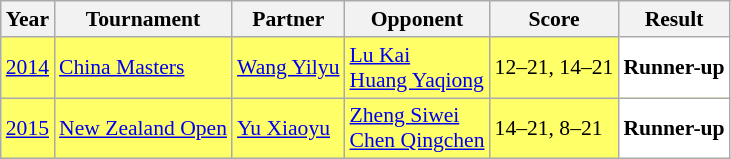<table class="sortable wikitable" style="font-size: 90%;">
<tr>
<th>Year</th>
<th>Tournament</th>
<th>Partner</th>
<th>Opponent</th>
<th>Score</th>
<th>Result</th>
</tr>
<tr style="background:#FFFF67">
<td align="center"><a href='#'>2014</a></td>
<td align="left"><a href='#'>China Masters</a></td>
<td align="left"> <a href='#'>Wang Yilyu</a></td>
<td align="left"> <a href='#'>Lu Kai</a> <br>  <a href='#'>Huang Yaqiong</a></td>
<td align="left">12–21, 14–21</td>
<td style="text-align:left; background:white"> <strong>Runner-up</strong></td>
</tr>
<tr style="background:#FFFF67">
<td align="center"><a href='#'>2015</a></td>
<td align="left"><a href='#'>New Zealand Open</a></td>
<td align="left"> <a href='#'>Yu Xiaoyu</a></td>
<td align="left"> <a href='#'>Zheng Siwei</a> <br>  <a href='#'>Chen Qingchen</a></td>
<td align="left">14–21, 8–21</td>
<td style="text-align:left; background:white"> <strong>Runner-up</strong></td>
</tr>
</table>
